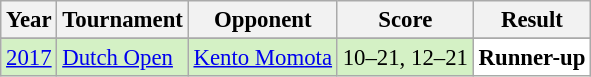<table class="sortable wikitable" style="font-size: 95%;">
<tr>
<th>Year</th>
<th>Tournament</th>
<th>Opponent</th>
<th>Score</th>
<th>Result</th>
</tr>
<tr>
</tr>
<tr style="background:#D4F1C5">
<td align="center"><a href='#'>2017</a></td>
<td align="left"><a href='#'>Dutch Open</a></td>
<td align="left"> <a href='#'>Kento Momota</a></td>
<td align="left">10–21, 12–21</td>
<td style="text-align:left; background:white"> <strong>Runner-up</strong></td>
</tr>
</table>
